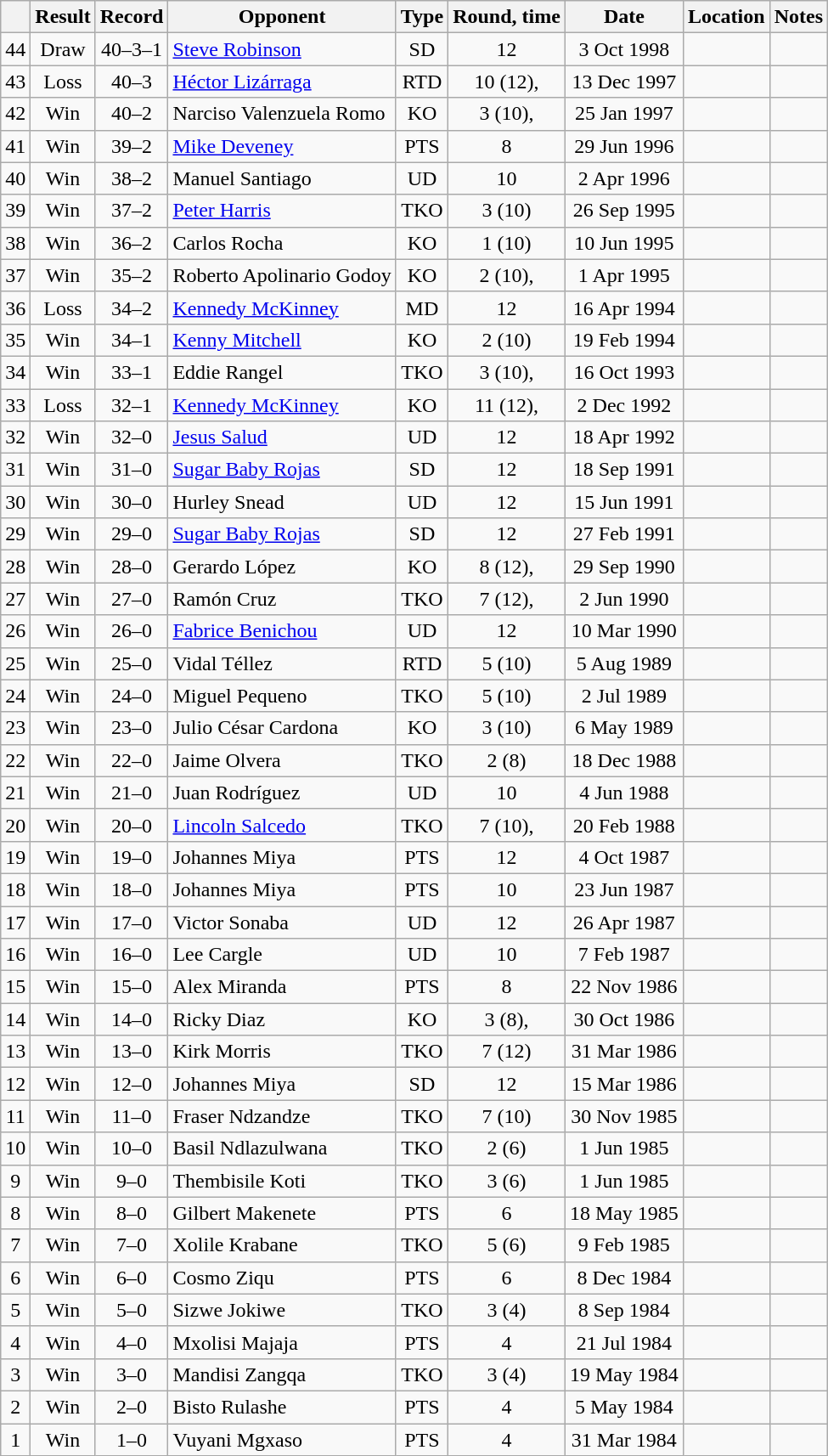<table class="wikitable" style="text-align:center">
<tr>
<th></th>
<th>Result</th>
<th>Record</th>
<th>Opponent</th>
<th>Type</th>
<th>Round, time</th>
<th>Date</th>
<th>Location</th>
<th>Notes</th>
</tr>
<tr>
<td>44</td>
<td>Draw</td>
<td>40–3–1</td>
<td style="text-align:left;"><a href='#'>Steve Robinson</a></td>
<td>SD</td>
<td>12</td>
<td>3 Oct 1998</td>
<td style="text-align:left;"></td>
<td style="text-align:left;"></td>
</tr>
<tr>
<td>43</td>
<td>Loss</td>
<td>40–3</td>
<td style="text-align:left;"><a href='#'>Héctor Lizárraga</a></td>
<td>RTD</td>
<td>10 (12), </td>
<td>13 Dec 1997</td>
<td style="text-align:left;"></td>
<td style="text-align:left;"></td>
</tr>
<tr>
<td>42</td>
<td>Win</td>
<td>40–2</td>
<td style="text-align:left;">Narciso Valenzuela Romo</td>
<td>KO</td>
<td>3 (10), </td>
<td>25 Jan 1997</td>
<td style="text-align:left;"></td>
<td></td>
</tr>
<tr>
<td>41</td>
<td>Win</td>
<td>39–2</td>
<td style="text-align:left;"><a href='#'>Mike Deveney</a></td>
<td>PTS</td>
<td>8</td>
<td>29 Jun 1996</td>
<td style="text-align:left;"></td>
<td></td>
</tr>
<tr>
<td>40</td>
<td>Win</td>
<td>38–2</td>
<td style="text-align:left;">Manuel Santiago</td>
<td>UD</td>
<td>10</td>
<td>2 Apr 1996</td>
<td style="text-align:left;"></td>
<td></td>
</tr>
<tr>
<td>39</td>
<td>Win</td>
<td>37–2</td>
<td style="text-align:left;"><a href='#'>Peter Harris</a></td>
<td>TKO</td>
<td>3 (10)</td>
<td>26 Sep 1995</td>
<td style="text-align:left;"></td>
<td></td>
</tr>
<tr>
<td>38</td>
<td>Win</td>
<td>36–2</td>
<td style="text-align:left;">Carlos Rocha</td>
<td>KO</td>
<td>1 (10)</td>
<td>10 Jun 1995</td>
<td style="text-align:left;"></td>
<td></td>
</tr>
<tr>
<td>37</td>
<td>Win</td>
<td>35–2</td>
<td style="text-align:left;">Roberto Apolinario Godoy</td>
<td>KO</td>
<td>2 (10), </td>
<td>1 Apr 1995</td>
<td style="text-align:left;"></td>
<td></td>
</tr>
<tr>
<td>36</td>
<td>Loss</td>
<td>34–2</td>
<td style="text-align:left;"><a href='#'>Kennedy McKinney</a></td>
<td>MD</td>
<td>12</td>
<td>16 Apr 1994</td>
<td style="text-align:left;"></td>
<td style="text-align:left;"></td>
</tr>
<tr>
<td>35</td>
<td>Win</td>
<td>34–1</td>
<td style="text-align:left;"><a href='#'>Kenny Mitchell</a></td>
<td>KO</td>
<td>2 (10)</td>
<td>19 Feb 1994</td>
<td style="text-align:left;"></td>
<td></td>
</tr>
<tr>
<td>34</td>
<td>Win</td>
<td>33–1</td>
<td style="text-align:left;">Eddie Rangel</td>
<td>TKO</td>
<td>3 (10), </td>
<td>16 Oct 1993</td>
<td style="text-align:left;"></td>
<td></td>
</tr>
<tr>
<td>33</td>
<td>Loss</td>
<td>32–1</td>
<td style="text-align:left;"><a href='#'>Kennedy McKinney</a></td>
<td>KO</td>
<td>11 (12), </td>
<td>2 Dec 1992</td>
<td style="text-align:left;"></td>
<td style="text-align:left;"></td>
</tr>
<tr>
<td>32</td>
<td>Win</td>
<td>32–0</td>
<td style="text-align:left;"><a href='#'>Jesus Salud</a></td>
<td>UD</td>
<td>12</td>
<td>18 Apr 1992</td>
<td style="text-align:left;"></td>
<td style="text-align:left;"></td>
</tr>
<tr>
<td>31</td>
<td>Win</td>
<td>31–0</td>
<td style="text-align:left;"><a href='#'>Sugar Baby Rojas</a></td>
<td>SD</td>
<td>12</td>
<td>18 Sep 1991</td>
<td style="text-align:left;"></td>
<td style="text-align:left;"></td>
</tr>
<tr>
<td>30</td>
<td>Win</td>
<td>30–0</td>
<td style="text-align:left;">Hurley Snead</td>
<td>UD</td>
<td>12</td>
<td>15 Jun 1991</td>
<td style="text-align:left;"></td>
<td style="text-align:left;"></td>
</tr>
<tr>
<td>29</td>
<td>Win</td>
<td>29–0</td>
<td style="text-align:left;"><a href='#'>Sugar Baby Rojas</a></td>
<td>SD</td>
<td>12</td>
<td>27 Feb 1991</td>
<td style="text-align:left;"></td>
<td style="text-align:left;"></td>
</tr>
<tr>
<td>28</td>
<td>Win</td>
<td>28–0</td>
<td style="text-align:left;">Gerardo López</td>
<td>KO</td>
<td>8 (12), </td>
<td>29 Sep 1990</td>
<td style="text-align:left;"></td>
<td style="text-align:left;"></td>
</tr>
<tr>
<td>27</td>
<td>Win</td>
<td>27–0</td>
<td style="text-align:left;">Ramón Cruz</td>
<td>TKO</td>
<td>7 (12), </td>
<td>2 Jun 1990</td>
<td style="text-align:left;"></td>
<td style="text-align:left;"></td>
</tr>
<tr>
<td>26</td>
<td>Win</td>
<td>26–0</td>
<td style="text-align:left;"><a href='#'>Fabrice Benichou</a></td>
<td>UD</td>
<td>12</td>
<td>10 Mar 1990</td>
<td style="text-align:left;"></td>
<td style="text-align:left;"></td>
</tr>
<tr>
<td>25</td>
<td>Win</td>
<td>25–0</td>
<td style="text-align:left;">Vidal Téllez</td>
<td>RTD</td>
<td>5 (10)</td>
<td>5 Aug 1989</td>
<td style="text-align:left;"></td>
<td></td>
</tr>
<tr>
<td>24</td>
<td>Win</td>
<td>24–0</td>
<td style="text-align:left;">Miguel Pequeno</td>
<td>TKO</td>
<td>5 (10)</td>
<td>2 Jul 1989</td>
<td style="text-align:left;"></td>
<td></td>
</tr>
<tr>
<td>23</td>
<td>Win</td>
<td>23–0</td>
<td style="text-align:left;">Julio César Cardona</td>
<td>KO</td>
<td>3 (10)</td>
<td>6 May 1989</td>
<td style="text-align:left;"></td>
<td></td>
</tr>
<tr>
<td>22</td>
<td>Win</td>
<td>22–0</td>
<td style="text-align:left;">Jaime Olvera</td>
<td>TKO</td>
<td>2 (8)</td>
<td>18 Dec 1988</td>
<td style="text-align:left;"></td>
<td></td>
</tr>
<tr>
<td>21</td>
<td>Win</td>
<td>21–0</td>
<td style="text-align:left;">Juan Rodríguez</td>
<td>UD</td>
<td>10</td>
<td>4 Jun 1988</td>
<td style="text-align:left;"></td>
<td></td>
</tr>
<tr>
<td>20</td>
<td>Win</td>
<td>20–0</td>
<td style="text-align:left;"><a href='#'>Lincoln Salcedo</a></td>
<td>TKO</td>
<td>7 (10), </td>
<td>20 Feb 1988</td>
<td style="text-align:left;"></td>
<td></td>
</tr>
<tr>
<td>19</td>
<td>Win</td>
<td>19–0</td>
<td style="text-align:left;">Johannes Miya</td>
<td>PTS</td>
<td>12</td>
<td>4 Oct 1987</td>
<td style="text-align:left;"></td>
<td style="text-align:left;"></td>
</tr>
<tr>
<td>18</td>
<td>Win</td>
<td>18–0</td>
<td style="text-align:left;">Johannes Miya</td>
<td>PTS</td>
<td>10</td>
<td>23 Jun 1987</td>
<td style="text-align:left;"></td>
<td></td>
</tr>
<tr>
<td>17</td>
<td>Win</td>
<td>17–0</td>
<td style="text-align:left;">Victor Sonaba</td>
<td>UD</td>
<td>12</td>
<td>26 Apr 1987</td>
<td style="text-align:left;"></td>
<td style="text-align:left;"></td>
</tr>
<tr>
<td>16</td>
<td>Win</td>
<td>16–0</td>
<td style="text-align:left;">Lee Cargle</td>
<td>UD</td>
<td>10</td>
<td>7 Feb 1987</td>
<td style="text-align:left;"></td>
<td></td>
</tr>
<tr>
<td>15</td>
<td>Win</td>
<td>15–0</td>
<td style="text-align:left;">Alex Miranda</td>
<td>PTS</td>
<td>8</td>
<td>22 Nov 1986</td>
<td style="text-align:left;"></td>
<td></td>
</tr>
<tr>
<td>14</td>
<td>Win</td>
<td>14–0</td>
<td style="text-align:left;">Ricky Diaz</td>
<td>KO</td>
<td>3 (8), </td>
<td>30 Oct 1986</td>
<td style="text-align:left;"></td>
<td></td>
</tr>
<tr>
<td>13</td>
<td>Win</td>
<td>13–0</td>
<td style="text-align:left;">Kirk Morris</td>
<td>TKO</td>
<td>7 (12)</td>
<td>31 Mar 1986</td>
<td style="text-align:left;"></td>
<td style="text-align:left;"></td>
</tr>
<tr>
<td>12</td>
<td>Win</td>
<td>12–0</td>
<td style="text-align:left;">Johannes Miya</td>
<td>SD</td>
<td>12</td>
<td>15 Mar 1986</td>
<td style="text-align:left;"></td>
<td style="text-align:left;"></td>
</tr>
<tr>
<td>11</td>
<td>Win</td>
<td>11–0</td>
<td style="text-align:left;">Fraser Ndzandze</td>
<td>TKO</td>
<td>7 (10)</td>
<td>30 Nov 1985</td>
<td style="text-align:left;"></td>
<td style="text-align:left;"></td>
</tr>
<tr>
<td>10</td>
<td>Win</td>
<td>10–0</td>
<td style="text-align:left;">Basil Ndlazulwana</td>
<td>TKO</td>
<td>2 (6)</td>
<td>1 Jun 1985</td>
<td style="text-align:left;"></td>
<td></td>
</tr>
<tr>
<td>9</td>
<td>Win</td>
<td>9–0</td>
<td style="text-align:left;">Thembisile Koti</td>
<td>TKO</td>
<td>3 (6)</td>
<td>1 Jun 1985</td>
<td style="text-align:left;"></td>
<td></td>
</tr>
<tr>
<td>8</td>
<td>Win</td>
<td>8–0</td>
<td style="text-align:left;">Gilbert Makenete</td>
<td>PTS</td>
<td>6</td>
<td>18 May 1985</td>
<td style="text-align:left;"></td>
<td></td>
</tr>
<tr>
<td>7</td>
<td>Win</td>
<td>7–0</td>
<td style="text-align:left;">Xolile Krabane</td>
<td>TKO</td>
<td>5 (6)</td>
<td>9 Feb 1985</td>
<td style="text-align:left;"></td>
<td></td>
</tr>
<tr>
<td>6</td>
<td>Win</td>
<td>6–0</td>
<td style="text-align:left;">Cosmo Ziqu</td>
<td>PTS</td>
<td>6</td>
<td>8 Dec 1984</td>
<td style="text-align:left;"></td>
<td></td>
</tr>
<tr>
<td>5</td>
<td>Win</td>
<td>5–0</td>
<td style="text-align:left;">Sizwe Jokiwe</td>
<td>TKO</td>
<td>3 (4)</td>
<td>8 Sep 1984</td>
<td style="text-align:left;"></td>
<td></td>
</tr>
<tr>
<td>4</td>
<td>Win</td>
<td>4–0</td>
<td style="text-align:left;">Mxolisi Majaja</td>
<td>PTS</td>
<td>4</td>
<td>21 Jul 1984</td>
<td style="text-align:left;"></td>
<td></td>
</tr>
<tr>
<td>3</td>
<td>Win</td>
<td>3–0</td>
<td style="text-align:left;">Mandisi Zangqa</td>
<td>TKO</td>
<td>3 (4)</td>
<td>19 May 1984</td>
<td style="text-align:left;"></td>
<td></td>
</tr>
<tr>
<td>2</td>
<td>Win</td>
<td>2–0</td>
<td style="text-align:left;">Bisto Rulashe</td>
<td>PTS</td>
<td>4</td>
<td>5 May 1984</td>
<td style="text-align:left;"></td>
<td></td>
</tr>
<tr>
<td>1</td>
<td>Win</td>
<td>1–0</td>
<td style="text-align:left;">Vuyani Mgxaso</td>
<td>PTS</td>
<td>4</td>
<td>31 Mar 1984</td>
<td style="text-align:left;"></td>
<td></td>
</tr>
</table>
